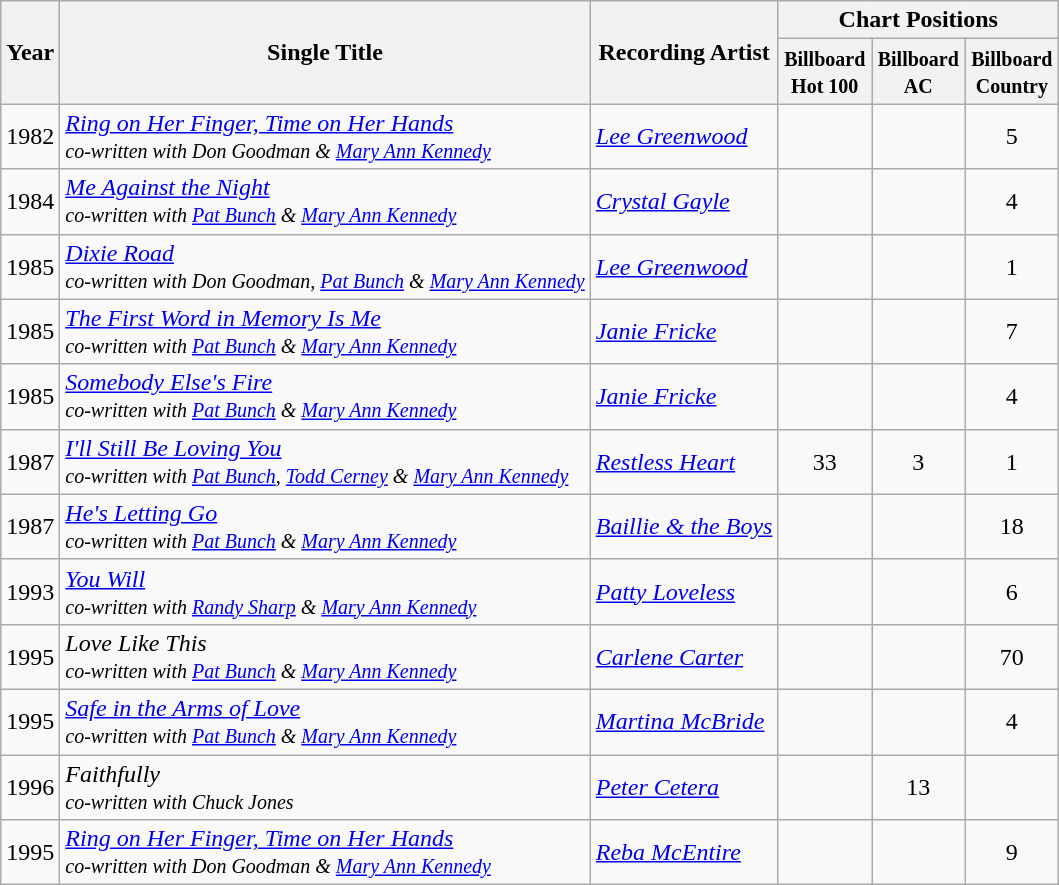<table class="wikitable">
<tr>
<th rowspan="2">Year</th>
<th rowspan="2">Single Title</th>
<th rowspan="2">Recording Artist</th>
<th colspan="3">Chart Positions</th>
</tr>
<tr>
<th width="55"><small>Billboard Hot 100</small></th>
<th width="55"><small>Billboard AC</small></th>
<th width="55"><small>Billboard Country</small></th>
</tr>
<tr>
<td>1982</td>
<td><em><a href='#'>Ring on Her Finger, Time on Her Hands</a></em><br> <small><em>co-written with Don Goodman & <a href='#'>Mary Ann Kennedy</a></em></small></td>
<td><em><a href='#'>Lee Greenwood</a></em></td>
<td></td>
<td></td>
<td align="center">5</td>
</tr>
<tr>
<td>1984</td>
<td><em><a href='#'>Me Against the Night</a></em><br> <small><em>co-written with <a href='#'>Pat Bunch</a> & <a href='#'>Mary Ann Kennedy</a></em></small></td>
<td><em><a href='#'>Crystal Gayle</a></em></td>
<td></td>
<td></td>
<td align="center">4</td>
</tr>
<tr>
<td>1985</td>
<td><em><a href='#'>Dixie Road</a></em><br> <small><em>co-written with Don Goodman, <a href='#'>Pat Bunch</a> & <a href='#'>Mary Ann Kennedy</a></em></small></td>
<td><em><a href='#'>Lee Greenwood</a></em></td>
<td></td>
<td></td>
<td align="center">1</td>
</tr>
<tr>
<td>1985</td>
<td><em><a href='#'>The First Word in Memory Is Me</a></em><br> <small><em>co-written with <a href='#'>Pat Bunch</a> & <a href='#'>Mary Ann Kennedy</a></em></small></td>
<td><em><a href='#'>Janie Fricke</a></em></td>
<td></td>
<td></td>
<td align="center">7</td>
</tr>
<tr>
<td>1985</td>
<td><em><a href='#'>Somebody Else's Fire</a></em><br> <small><em>co-written with <a href='#'>Pat Bunch</a> & <a href='#'>Mary Ann Kennedy</a></em></small></td>
<td><em><a href='#'>Janie Fricke</a></em></td>
<td></td>
<td></td>
<td align="center">4</td>
</tr>
<tr>
<td>1987</td>
<td><em><a href='#'>I'll Still Be Loving You</a></em><br> <small><em>co-written with <a href='#'>Pat Bunch</a>, <a href='#'>Todd Cerney</a> & <a href='#'>Mary Ann Kennedy</a></em></small></td>
<td><em><a href='#'>Restless Heart</a></em></td>
<td align="center">33</td>
<td align="center">3</td>
<td align="center">1</td>
</tr>
<tr>
<td>1987</td>
<td><em><a href='#'>He's Letting Go</a></em><br> <small><em>co-written with <a href='#'>Pat Bunch</a> & <a href='#'>Mary Ann Kennedy</a></em></small></td>
<td><em><a href='#'>Baillie & the Boys</a></em></td>
<td></td>
<td></td>
<td align="center">18</td>
</tr>
<tr>
<td>1993</td>
<td><em><a href='#'>You Will</a></em><br> <small><em>co-written with <a href='#'>Randy Sharp</a> & <a href='#'>Mary Ann Kennedy</a></em></small></td>
<td><em><a href='#'>Patty Loveless</a></em></td>
<td></td>
<td></td>
<td align="center">6</td>
</tr>
<tr>
<td>1995</td>
<td><em>Love Like This</em><br> <small><em>co-written with <a href='#'>Pat Bunch</a> & <a href='#'>Mary Ann Kennedy</a></em></small></td>
<td><em><a href='#'>Carlene Carter</a></em></td>
<td></td>
<td></td>
<td align="center">70</td>
</tr>
<tr>
<td>1995</td>
<td><em><a href='#'>Safe in the Arms of Love</a></em><br> <small><em>co-written with <a href='#'>Pat Bunch</a> & <a href='#'>Mary Ann Kennedy</a></em></small></td>
<td><em><a href='#'>Martina McBride</a></em></td>
<td></td>
<td></td>
<td align="center">4</td>
</tr>
<tr>
<td>1996</td>
<td><em>Faithfully</em><br> <small><em>co-written with Chuck Jones</em></small></td>
<td><em><a href='#'>Peter Cetera</a></em></td>
<td></td>
<td align="center">13</td>
<td></td>
</tr>
<tr>
<td>1995</td>
<td><em><a href='#'>Ring on Her Finger, Time on Her Hands</a></em><br> <small><em>co-written with Don Goodman & <a href='#'>Mary Ann Kennedy</a></em></small></td>
<td><em><a href='#'>Reba McEntire</a></em></td>
<td></td>
<td></td>
<td align="center">9</td>
</tr>
</table>
